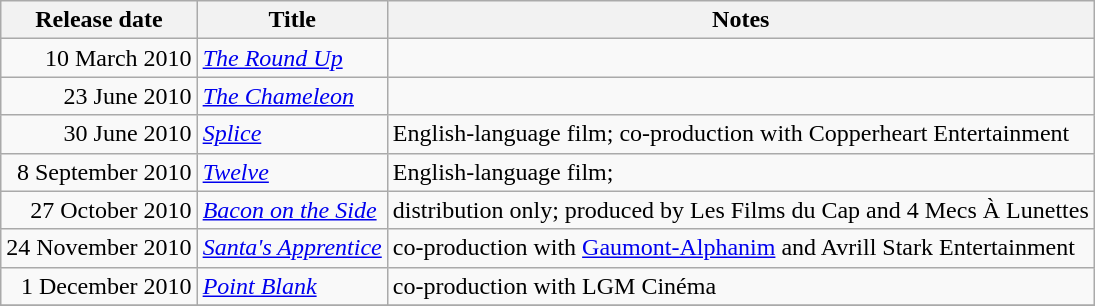<table class="wikitable sortable">
<tr>
<th scope="col">Release date</th>
<th>Title</th>
<th>Notes</th>
</tr>
<tr>
<td style="text-align:right;">10 March 2010</td>
<td><em><a href='#'>The Round Up</a></em></td>
<td></td>
</tr>
<tr>
<td style="text-align:right;">23 June 2010</td>
<td><em><a href='#'>The Chameleon</a></em></td>
<td></td>
</tr>
<tr>
<td style="text-align:right;">30 June 2010</td>
<td><em><a href='#'>Splice</a></em></td>
<td>English-language film; co-production with Copperheart Entertainment</td>
</tr>
<tr>
<td style="text-align:right;">8 September 2010</td>
<td><em><a href='#'>Twelve</a></em></td>
<td>English-language film; </td>
</tr>
<tr>
<td style="text-align:right;">27 October 2010</td>
<td><em><a href='#'>Bacon on the Side</a></em></td>
<td>distribution only; produced by Les Films du Cap and 4 Mecs À Lunettes</td>
</tr>
<tr>
<td style="text-align:right;">24 November 2010</td>
<td><em><a href='#'>Santa's Apprentice</a></em></td>
<td>co-production with <a href='#'>Gaumont-Alphanim</a> and Avrill Stark Entertainment</td>
</tr>
<tr>
<td style="text-align:right;">1 December 2010</td>
<td><em><a href='#'>Point Blank</a></em></td>
<td>co-production with LGM Cinéma</td>
</tr>
<tr>
</tr>
</table>
